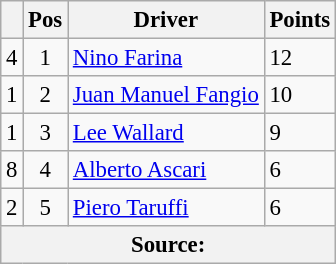<table class="wikitable" style="font-size: 95%;">
<tr>
<th></th>
<th>Pos</th>
<th>Driver</th>
<th>Points</th>
</tr>
<tr>
<td align="left"> 4</td>
<td align="center">1</td>
<td> <a href='#'>Nino Farina</a></td>
<td align="left">12</td>
</tr>
<tr>
<td align="left"> 1</td>
<td align="center">2</td>
<td> <a href='#'>Juan Manuel Fangio</a></td>
<td align="left">10</td>
</tr>
<tr>
<td align="left"> 1</td>
<td align="center">3</td>
<td> <a href='#'>Lee Wallard</a></td>
<td align="left">9</td>
</tr>
<tr>
<td align="left"> 8</td>
<td align="center">4</td>
<td> <a href='#'>Alberto Ascari</a></td>
<td align="left">6</td>
</tr>
<tr>
<td align="left"> 2</td>
<td align="center">5</td>
<td> <a href='#'>Piero Taruffi</a></td>
<td align="left">6</td>
</tr>
<tr>
<th colspan=4>Source:</th>
</tr>
</table>
